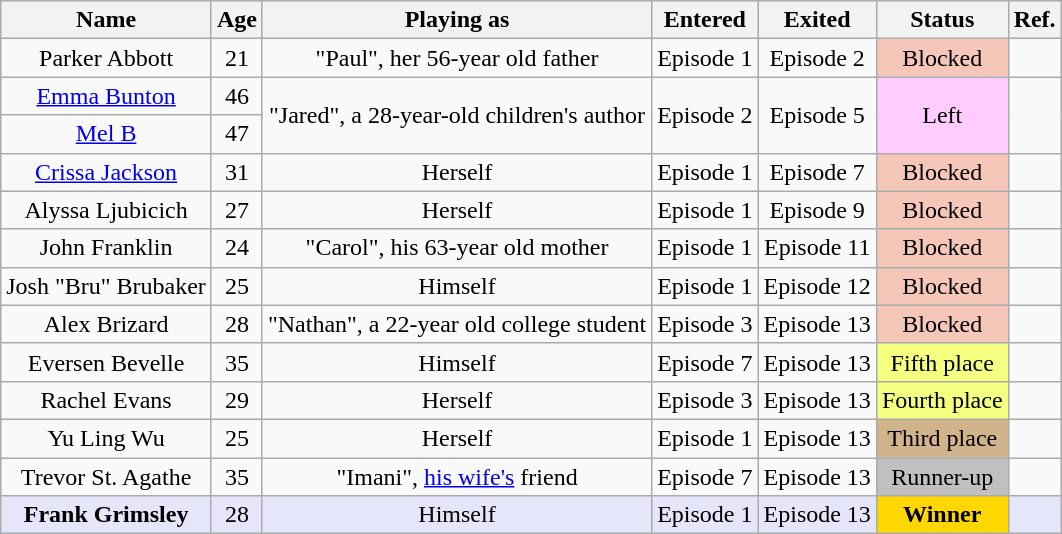<table class="wikitable nowrap" style="text-align:center;">
<tr>
<th>Name</th>
<th>Age</th>
<th>Playing as</th>
<th>Entered</th>
<th>Exited</th>
<th>Status</th>
<th>Ref.</th>
</tr>
<tr>
<td>Parker Abbott</td>
<td>21</td>
<td>"Paul", her 56-year old father</td>
<td>Episode 1</td>
<td>Episode 2</td>
<td style="background:#f4c7b8;">Blocked</td>
<td></td>
</tr>
<tr>
<td><a href='#'>Emma Bunton</a></td>
<td>46</td>
<td rowspan=2>"Jared", a 28-year-old children's author</td>
<td rowspan=2>Episode 2</td>
<td rowspan=2>Episode 5</td>
<td rowspan=2 style="background:#fcf;">Left</td>
<td rowspan=2></td>
</tr>
<tr>
<td><a href='#'>Mel B</a></td>
<td>47</td>
</tr>
<tr>
<td><a href='#'>Crissa Jackson</a></td>
<td>31</td>
<td>Herself</td>
<td>Episode 1</td>
<td>Episode 7</td>
<td style="background:#f4c7b8;">Blocked</td>
<td></td>
</tr>
<tr>
<td>Alyssa Ljubicich</td>
<td>27</td>
<td>Herself</td>
<td>Episode 1</td>
<td>Episode 9</td>
<td style="background:#f4c7b8;">Blocked</td>
<td></td>
</tr>
<tr>
<td>John Franklin</td>
<td>24</td>
<td>"Carol", his 63-year old mother</td>
<td>Episode 1</td>
<td>Episode 11</td>
<td style="background:#f4c7b8;">Blocked</td>
<td></td>
</tr>
<tr>
<td>Josh "Bru" Brubaker</td>
<td>25</td>
<td>Himself</td>
<td>Episode 1</td>
<td>Episode 12</td>
<td style="background:#f4c7b8;">Blocked</td>
<td></td>
</tr>
<tr>
<td>Alex Brizard</td>
<td>28</td>
<td>"Nathan", a 22-year old college student</td>
<td>Episode 3</td>
<td>Episode 13</td>
<td style="background:#f4c7b8;">Blocked</td>
<td></td>
</tr>
<tr>
<td>Eversen Bevelle</td>
<td>35</td>
<td>Himself</td>
<td>Episode 7</td>
<td>Episode 13</td>
<td style="background:#F5FF80;">Fifth place</td>
<td></td>
</tr>
<tr>
<td>Rachel Evans</td>
<td>29</td>
<td>Herself</td>
<td>Episode 3</td>
<td>Episode 13</td>
<td style="background:#F5FF80;">Fourth place</td>
<td></td>
</tr>
<tr>
<td>Yu Ling Wu</td>
<td>25</td>
<td>Herself</td>
<td>Episode 1</td>
<td>Episode 13</td>
<td style="background:tan;">Third place</td>
<td></td>
</tr>
<tr>
<td>Trevor St. Agathe</td>
<td>35</td>
<td>"Imani", <a href='#'>his wife's</a> friend</td>
<td>Episode 7</td>
<td>Episode 13</td>
<td style="background:silver;">Runner-up</td>
<td></td>
</tr>
<tr style="background:lavender;" |>
<td><strong>Frank Grimsley</strong></td>
<td>28</td>
<td>Himself</td>
<td>Episode 1</td>
<td>Episode 13</td>
<td bgcolor=gold><strong>Winner</strong></td>
<td></td>
</tr>
</table>
